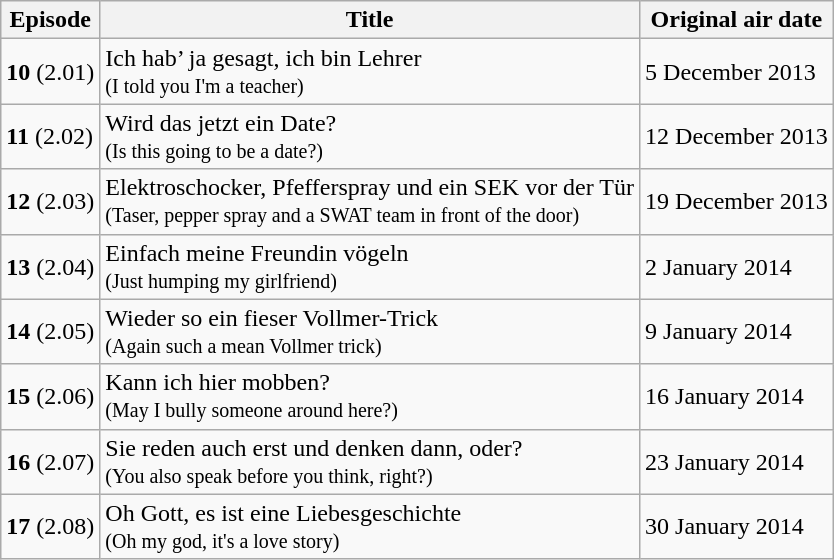<table class="wikitable">
<tr>
<th>Episode</th>
<th>Title</th>
<th>Original air date</th>
</tr>
<tr>
<td><strong>10</strong> (2.01)</td>
<td>Ich hab’ ja gesagt, ich bin Lehrer<br><small>(I told you I'm a teacher)</small></td>
<td>5 December 2013</td>
</tr>
<tr>
<td><strong>11</strong> (2.02)</td>
<td>Wird das jetzt ein Date?<br><small>(Is this going to be a date?)</small></td>
<td>12 December 2013</td>
</tr>
<tr>
<td><strong>12</strong> (2.03)</td>
<td>Elektroschocker, Pfefferspray und ein SEK vor der Tür<br><small>(Taser, pepper spray and a SWAT team in front of the door)</small></td>
<td>19 December 2013</td>
</tr>
<tr>
<td><strong>13</strong> (2.04)</td>
<td>Einfach meine Freundin vögeln<br><small>(Just humping my girlfriend) </small></td>
<td>2 January 2014</td>
</tr>
<tr>
<td><strong>14</strong> (2.05)</td>
<td>Wieder so ein fieser Vollmer-Trick<br><small>(Again such a mean Vollmer trick)</small></td>
<td>9 January 2014</td>
</tr>
<tr>
<td><strong>15</strong> (2.06)</td>
<td>Kann ich hier mobben?<br><small>(May I bully someone around here?) </small></td>
<td>16 January 2014</td>
</tr>
<tr>
<td><strong>16</strong> (2.07)</td>
<td>Sie reden auch erst und denken dann, oder?<br><small>(You also speak before you think, right?)</small></td>
<td>23 January 2014</td>
</tr>
<tr>
<td><strong>17</strong> (2.08)</td>
<td>Oh Gott, es ist eine Liebesgeschichte<br><small>(Oh my god, it's a love story) </small></td>
<td>30 January 2014</td>
</tr>
</table>
